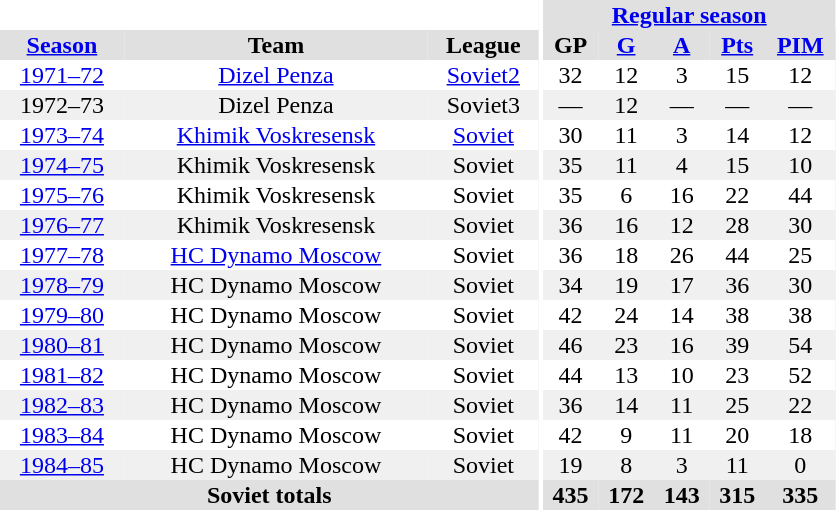<table border="0" cellpadding="1" cellspacing="0" style="text-align:center; width:35em">
<tr bgcolor="#e0e0e0">
<th colspan="3" bgcolor="#ffffff"></th>
<th rowspan="99" bgcolor="#ffffff"></th>
<th colspan="5"><a href='#'>Regular season</a></th>
<th rowspan="99" bgcolor="#ffffff"></th>
</tr>
<tr bgcolor="#e0e0e0">
<th><a href='#'>Season</a></th>
<th>Team</th>
<th>League</th>
<th>GP</th>
<th><a href='#'>G</a></th>
<th><a href='#'>A</a></th>
<th><a href='#'>Pts</a></th>
<th><a href='#'>PIM</a></th>
</tr>
<tr>
<td><a href='#'>1971–72</a></td>
<td><a href='#'>Dizel Penza</a></td>
<td><a href='#'>Soviet2</a></td>
<td>32</td>
<td>12</td>
<td>3</td>
<td>15</td>
<td>12</td>
</tr>
<tr bgcolor="#f0f0f0">
<td>1972–73</td>
<td>Dizel Penza</td>
<td>Soviet3</td>
<td>—</td>
<td>12</td>
<td>—</td>
<td>—</td>
<td>—</td>
</tr>
<tr>
<td><a href='#'>1973–74</a></td>
<td><a href='#'>Khimik Voskresensk</a></td>
<td><a href='#'>Soviet</a></td>
<td>30</td>
<td>11</td>
<td>3</td>
<td>14</td>
<td>12</td>
</tr>
<tr bgcolor="#f0f0f0">
<td><a href='#'>1974–75</a></td>
<td>Khimik Voskresensk</td>
<td>Soviet</td>
<td>35</td>
<td>11</td>
<td>4</td>
<td>15</td>
<td>10</td>
</tr>
<tr>
<td><a href='#'>1975–76</a></td>
<td>Khimik Voskresensk</td>
<td>Soviet</td>
<td>35</td>
<td>6</td>
<td>16</td>
<td>22</td>
<td>44</td>
</tr>
<tr bgcolor="#f0f0f0">
<td><a href='#'>1976–77</a></td>
<td>Khimik Voskresensk</td>
<td>Soviet</td>
<td>36</td>
<td>16</td>
<td>12</td>
<td>28</td>
<td>30</td>
</tr>
<tr>
<td><a href='#'>1977–78</a></td>
<td><a href='#'>HC Dynamo Moscow</a></td>
<td>Soviet</td>
<td>36</td>
<td>18</td>
<td>26</td>
<td>44</td>
<td>25</td>
</tr>
<tr bgcolor="#f0f0f0">
<td><a href='#'>1978–79</a></td>
<td>HC Dynamo Moscow</td>
<td>Soviet</td>
<td>34</td>
<td>19</td>
<td>17</td>
<td>36</td>
<td>30</td>
</tr>
<tr>
<td><a href='#'>1979–80</a></td>
<td>HC Dynamo Moscow</td>
<td>Soviet</td>
<td>42</td>
<td>24</td>
<td>14</td>
<td>38</td>
<td>38</td>
</tr>
<tr bgcolor="#f0f0f0">
<td><a href='#'>1980–81</a></td>
<td>HC Dynamo Moscow</td>
<td>Soviet</td>
<td>46</td>
<td>23</td>
<td>16</td>
<td>39</td>
<td>54</td>
</tr>
<tr>
<td><a href='#'>1981–82</a></td>
<td>HC Dynamo Moscow</td>
<td>Soviet</td>
<td>44</td>
<td>13</td>
<td>10</td>
<td>23</td>
<td>52</td>
</tr>
<tr bgcolor="#f0f0f0">
<td><a href='#'>1982–83</a></td>
<td>HC Dynamo Moscow</td>
<td>Soviet</td>
<td>36</td>
<td>14</td>
<td>11</td>
<td>25</td>
<td>22</td>
</tr>
<tr>
<td><a href='#'>1983–84</a></td>
<td>HC Dynamo Moscow</td>
<td>Soviet</td>
<td>42</td>
<td>9</td>
<td>11</td>
<td>20</td>
<td>18</td>
</tr>
<tr bgcolor="#f0f0f0">
<td><a href='#'>1984–85</a></td>
<td>HC Dynamo Moscow</td>
<td>Soviet</td>
<td>19</td>
<td>8</td>
<td>3</td>
<td>11</td>
<td>0</td>
</tr>
<tr>
</tr>
<tr ALIGN="center" bgcolor="#e0e0e0">
<th colspan="3">Soviet totals</th>
<th ALIGN="center">435</th>
<th ALIGN="center">172</th>
<th ALIGN="center">143</th>
<th ALIGN="center">315</th>
<th ALIGN="center">335</th>
</tr>
</table>
